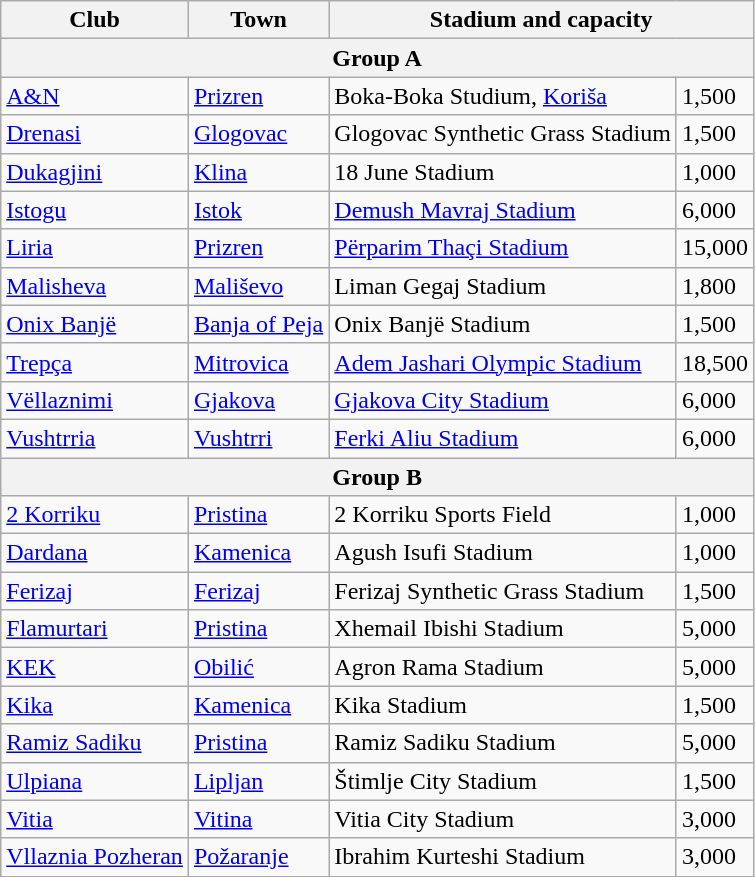<table class="wikitable">
<tr>
<th>Club</th>
<th>Town</th>
<th colspan="2">Stadium and capacity</th>
</tr>
<tr>
<th colspan="4">Group A</th>
</tr>
<tr>
<td><a href='#'>A&N</a></td>
<td><a href='#'>Prizren</a></td>
<td>Boka-Boka Studium, <a href='#'>Koriša</a></td>
<td>1,500</td>
</tr>
<tr>
<td><a href='#'>Drenasi</a></td>
<td><a href='#'>Glogovac</a></td>
<td>Glogovac Synthetic Grass Stadium</td>
<td>1,500</td>
</tr>
<tr>
<td><a href='#'>Dukagjini</a></td>
<td><a href='#'>Klina</a></td>
<td>18 June Stadium</td>
<td>1,000</td>
</tr>
<tr>
<td><a href='#'>Istogu</a></td>
<td><a href='#'>Istok</a></td>
<td><a href='#'>Demush Mavraj Stadium</a></td>
<td>6,000</td>
</tr>
<tr>
<td><a href='#'>Liria</a></td>
<td><a href='#'>Prizren</a></td>
<td><a href='#'>Përparim Thaçi Stadium</a></td>
<td>15,000</td>
</tr>
<tr>
<td><a href='#'>Malisheva</a></td>
<td><a href='#'>Mališevo</a></td>
<td>Liman Gegaj Stadium</td>
<td>1,800</td>
</tr>
<tr>
<td><a href='#'>Onix Banjë</a></td>
<td><a href='#'>Banja of Peja</a></td>
<td>Onix Banjë Stadium</td>
<td>1,500</td>
</tr>
<tr>
<td><a href='#'>Trepça</a></td>
<td><a href='#'>Mitrovica</a></td>
<td><a href='#'>Adem Jashari Olympic Stadium</a></td>
<td>18,500</td>
</tr>
<tr>
<td><a href='#'>Vëllaznimi</a></td>
<td><a href='#'>Gjakova</a></td>
<td><a href='#'>Gjakova City Stadium</a></td>
<td>6,000</td>
</tr>
<tr>
<td><a href='#'>Vushtrria</a></td>
<td><a href='#'>Vushtrri</a></td>
<td><a href='#'>Ferki Aliu Stadium</a></td>
<td>6,000</td>
</tr>
<tr>
<th colspan="4">Group B</th>
</tr>
<tr>
<td><a href='#'>2 Korriku</a></td>
<td><a href='#'>Pristina</a></td>
<td>2 Korriku Sports Field</td>
<td>1,000</td>
</tr>
<tr>
<td><a href='#'>Dardana</a></td>
<td><a href='#'>Kamenica</a></td>
<td>Agush Isufi Stadium</td>
<td>1,000</td>
</tr>
<tr>
<td><a href='#'>Ferizaj</a></td>
<td><a href='#'>Ferizaj</a></td>
<td>Ferizaj Synthetic Grass Stadium</td>
<td>1,500</td>
</tr>
<tr>
<td><a href='#'>Flamurtari</a></td>
<td><a href='#'>Pristina</a></td>
<td>Xhemail Ibishi Stadium</td>
<td>5,000</td>
</tr>
<tr>
<td><a href='#'>KEK</a></td>
<td><a href='#'>Obilić</a></td>
<td>Agron Rama Stadium</td>
<td>5,000</td>
</tr>
<tr>
<td><a href='#'>Kika</a></td>
<td><a href='#'>Kamenica</a></td>
<td>Kika Stadium</td>
<td>1,500</td>
</tr>
<tr>
<td><a href='#'>Ramiz Sadiku</a></td>
<td><a href='#'>Pristina</a></td>
<td>Ramiz Sadiku Stadium</td>
<td>5,000</td>
</tr>
<tr>
<td><a href='#'>Ulpiana</a></td>
<td><a href='#'>Lipljan</a></td>
<td>Štimlje City Stadium</td>
<td>1,500</td>
</tr>
<tr>
<td><a href='#'>Vitia</a></td>
<td><a href='#'>Vitina</a></td>
<td>Vitia City Stadium</td>
<td>3,000</td>
</tr>
<tr>
<td><a href='#'>Vllaznia Pozheran</a></td>
<td><a href='#'>Požaranje</a></td>
<td>Ibrahim Kurteshi Stadium</td>
<td>3,000</td>
</tr>
</table>
